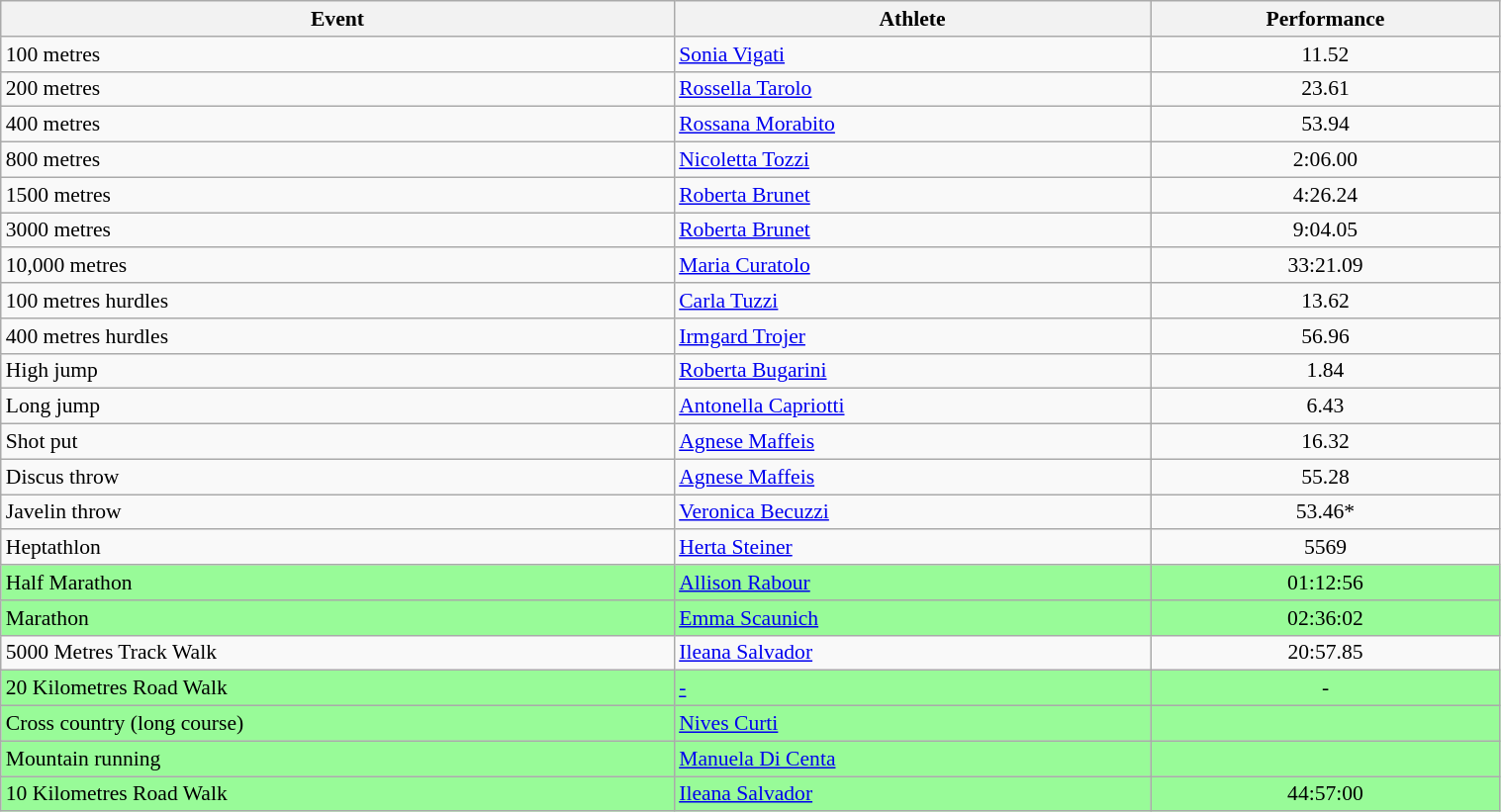<table class="wikitable" width=80% style="font-size:90%; text-align:left;">
<tr>
<th>Event</th>
<th>Athlete</th>
<th>Performance</th>
</tr>
<tr>
<td>100 metres</td>
<td><a href='#'>Sonia Vigati</a></td>
<td align=center>11.52</td>
</tr>
<tr>
<td>200 metres</td>
<td><a href='#'>Rossella Tarolo</a></td>
<td align=center>23.61</td>
</tr>
<tr>
<td>400 metres</td>
<td><a href='#'>Rossana Morabito</a></td>
<td align=center>53.94</td>
</tr>
<tr>
<td>800 metres</td>
<td><a href='#'>Nicoletta Tozzi</a></td>
<td align=center>2:06.00</td>
</tr>
<tr>
<td>1500 metres</td>
<td><a href='#'>Roberta Brunet</a></td>
<td align=center>4:26.24</td>
</tr>
<tr>
<td>3000 metres</td>
<td><a href='#'>Roberta Brunet</a></td>
<td align=center>9:04.05</td>
</tr>
<tr>
<td>10,000 metres</td>
<td><a href='#'>Maria Curatolo</a></td>
<td align=center>33:21.09</td>
</tr>
<tr>
<td>100 metres hurdles</td>
<td><a href='#'>Carla Tuzzi</a></td>
<td align=center>13.62</td>
</tr>
<tr>
<td>400 metres hurdles</td>
<td><a href='#'>Irmgard Trojer</a></td>
<td align=center>56.96</td>
</tr>
<tr>
<td>High jump</td>
<td><a href='#'>Roberta Bugarini</a></td>
<td align=center>1.84</td>
</tr>
<tr>
<td>Long jump</td>
<td><a href='#'>Antonella Capriotti</a></td>
<td align=center>6.43</td>
</tr>
<tr>
<td>Shot put</td>
<td><a href='#'>Agnese Maffeis</a></td>
<td align=center>16.32</td>
</tr>
<tr>
<td>Discus throw</td>
<td><a href='#'>Agnese Maffeis</a></td>
<td align=center>55.28</td>
</tr>
<tr>
<td>Javelin throw</td>
<td><a href='#'>Veronica Becuzzi</a></td>
<td align=center>53.46*</td>
</tr>
<tr>
<td>Heptathlon</td>
<td><a href='#'>Herta Steiner</a></td>
<td align=center>5569</td>
</tr>
<tr bgcolor=palegreen>
<td>Half Marathon</td>
<td><a href='#'>Allison Rabour</a></td>
<td align=center>01:12:56</td>
</tr>
<tr bgcolor=palegreen>
<td>Marathon</td>
<td><a href='#'>Emma Scaunich</a></td>
<td align=center>02:36:02</td>
</tr>
<tr>
<td>5000 Metres Track Walk</td>
<td><a href='#'>Ileana Salvador</a></td>
<td align=center>20:57.85</td>
</tr>
<tr bgcolor=palegreen>
<td>20 Kilometres Road Walk</td>
<td><a href='#'>-</a></td>
<td align=center>-</td>
</tr>
<tr bgcolor=palegreen>
<td>Cross country (long course)</td>
<td><a href='#'>Nives Curti</a></td>
<td align=center></td>
</tr>
<tr bgcolor=palegreen>
<td>Mountain running</td>
<td><a href='#'>Manuela Di Centa</a></td>
<td align=center></td>
</tr>
<tr bgcolor=palegreen>
<td>10 Kilometres Road Walk</td>
<td><a href='#'>Ileana Salvador</a></td>
<td align=center>44:57:00</td>
</tr>
</table>
